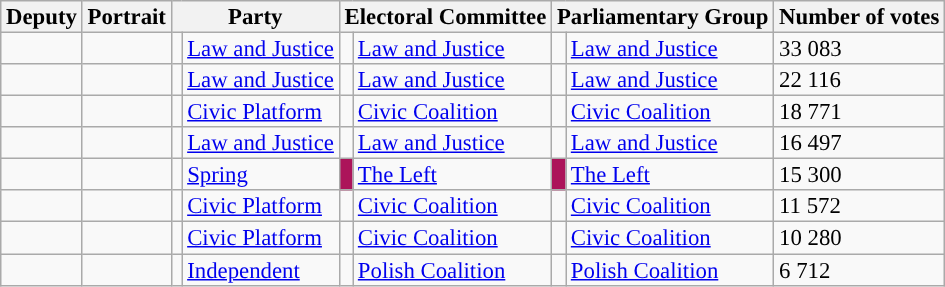<table class="wikitable sortable" style="font-size:95%;line-height:14px;">
<tr>
<th>Deputy</th>
<th>Portrait</th>
<th colspan="2">Party</th>
<th colspan="2">Electoral Committee</th>
<th colspan="2">Parliamentary Group</th>
<th>Number of votes</th>
</tr>
<tr>
<td></td>
<td></td>
<td style="background:"></td>
<td><a href='#'>Law and Justice</a></td>
<td style="background:"></td>
<td><a href='#'>Law and Justice</a></td>
<td style="background:"></td>
<td><a href='#'>Law and Justice</a></td>
<td>33 083</td>
</tr>
<tr>
<td></td>
<td></td>
<td style="background:"></td>
<td><a href='#'>Law and Justice</a></td>
<td style="background:"></td>
<td><a href='#'>Law and Justice</a></td>
<td style="background:"></td>
<td><a href='#'>Law and Justice</a></td>
<td>22 116</td>
</tr>
<tr>
<td></td>
<td></td>
<td style="background:"></td>
<td><a href='#'>Civic Platform</a></td>
<td style="background:"></td>
<td><a href='#'>Civic Coalition</a></td>
<td style="background:"></td>
<td><a href='#'>Civic Coalition</a></td>
<td>18 771</td>
</tr>
<tr>
<td></td>
<td></td>
<td style="background:"></td>
<td><a href='#'>Law and Justice</a></td>
<td style="background:"></td>
<td><a href='#'>Law and Justice</a></td>
<td style="background:"></td>
<td><a href='#'>Law and Justice</a></td>
<td>16 497</td>
</tr>
<tr>
<td></td>
<td></td>
<td style="background:"></td>
<td><a href='#'>Spring</a></td>
<td style="background:#AC145A;"></td>
<td><a href='#'>The Left</a></td>
<td style="background:#AC145A;"></td>
<td><a href='#'>The Left</a></td>
<td>15 300</td>
</tr>
<tr>
<td></td>
<td></td>
<td style="background:"></td>
<td><a href='#'>Civic Platform</a></td>
<td style="background:"></td>
<td><a href='#'>Civic Coalition</a></td>
<td style="background:"></td>
<td><a href='#'>Civic Coalition</a></td>
<td>11 572</td>
</tr>
<tr>
<td></td>
<td></td>
<td style="background:"></td>
<td><a href='#'>Civic Platform</a></td>
<td style="background:"></td>
<td><a href='#'>Civic Coalition</a></td>
<td style="background:"></td>
<td><a href='#'>Civic Coalition</a></td>
<td>10 280</td>
</tr>
<tr>
<td></td>
<td></td>
<td style="background:"></td>
<td><a href='#'>Independent</a></td>
<td style="background:"></td>
<td><a href='#'>Polish Coalition</a></td>
<td style="background:"></td>
<td><a href='#'>Polish Coalition</a></td>
<td>6 712</td>
</tr>
</table>
